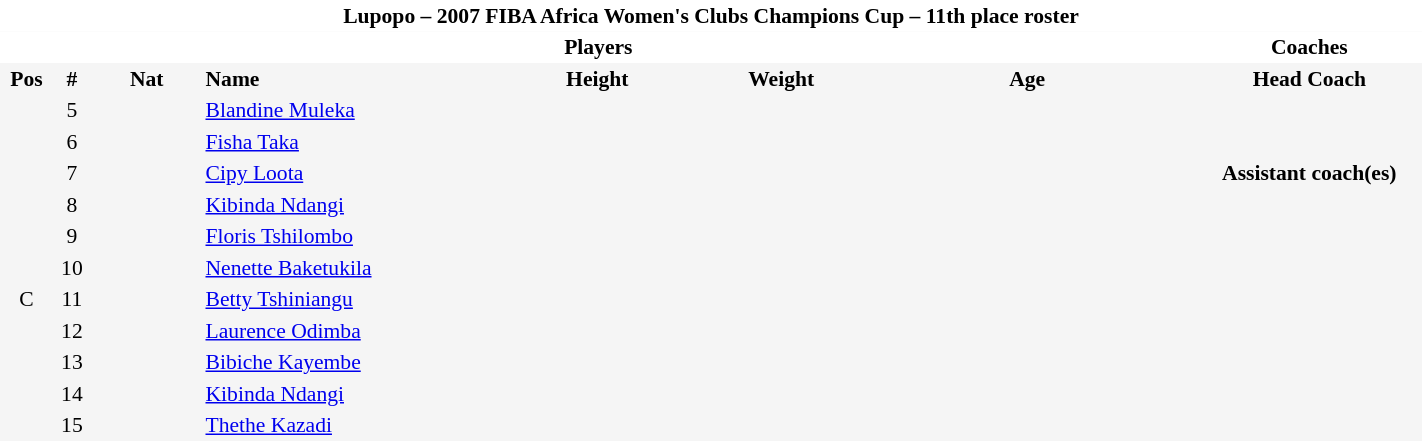<table border=0 cellpadding=2 cellspacing=0  |- bgcolor=#f5f5f5 style="text-align:center; font-size:90%;" width=75%>
<tr>
<td colspan="8" style="background: white; color: black"><strong>Lupopo – 2007 FIBA Africa Women's Clubs Champions Cup – 11th place roster</strong></td>
</tr>
<tr>
<td colspan="7" style="background: white; color: black"><strong>Players</strong></td>
<td style="background: white; color: black"><strong>Coaches</strong></td>
</tr>
<tr style="background=#f5f5f5; color: black">
<th width=5px>Pos</th>
<th width=5px>#</th>
<th width=50px>Nat</th>
<th width=135px align=left>Name</th>
<th width=100px>Height</th>
<th width=70px>Weight</th>
<th width=160px>Age</th>
<th width=105px>Head Coach</th>
</tr>
<tr>
<td></td>
<td>5</td>
<td></td>
<td align=left><a href='#'>Blandine Muleka</a></td>
<td></td>
<td></td>
<td><span></span></td>
<td> <a href='#'></a></td>
</tr>
<tr>
<td></td>
<td>6</td>
<td></td>
<td align=left><a href='#'>Fisha Taka</a></td>
<td></td>
<td></td>
<td><span></span></td>
</tr>
<tr>
<td></td>
<td>7</td>
<td></td>
<td align=left><a href='#'>Cipy Loota</a></td>
<td></td>
<td></td>
<td><span></span></td>
<td><strong>Assistant coach(es)</strong></td>
</tr>
<tr>
<td></td>
<td>8</td>
<td></td>
<td align=left><a href='#'>Kibinda Ndangi</a></td>
<td></td>
<td></td>
<td><span></span></td>
<td></td>
</tr>
<tr>
<td></td>
<td>9</td>
<td></td>
<td align=left><a href='#'>Floris Tshilombo</a></td>
<td></td>
<td></td>
<td><span></span></td>
<td></td>
</tr>
<tr>
<td></td>
<td>10</td>
<td></td>
<td align=left><a href='#'>Nenette Baketukila</a></td>
<td></td>
<td></td>
<td><span></span></td>
</tr>
<tr>
<td>C</td>
<td>11</td>
<td></td>
<td align=left><a href='#'>Betty Tshiniangu</a></td>
<td><span></span></td>
<td></td>
<td><span></span></td>
</tr>
<tr>
<td></td>
<td>12</td>
<td></td>
<td align=left><a href='#'>Laurence Odimba</a></td>
<td></td>
<td></td>
<td><span></span></td>
</tr>
<tr>
<td></td>
<td>13</td>
<td></td>
<td align=left><a href='#'>Bibiche Kayembe</a></td>
<td></td>
<td></td>
<td><span></span></td>
</tr>
<tr>
<td></td>
<td>14</td>
<td></td>
<td align=left><a href='#'>Kibinda Ndangi</a></td>
<td></td>
<td></td>
<td><span></span></td>
</tr>
<tr>
<td></td>
<td>15</td>
<td></td>
<td align=left><a href='#'>Thethe Kazadi</a></td>
<td></td>
<td></td>
<td><span></span></td>
</tr>
</table>
